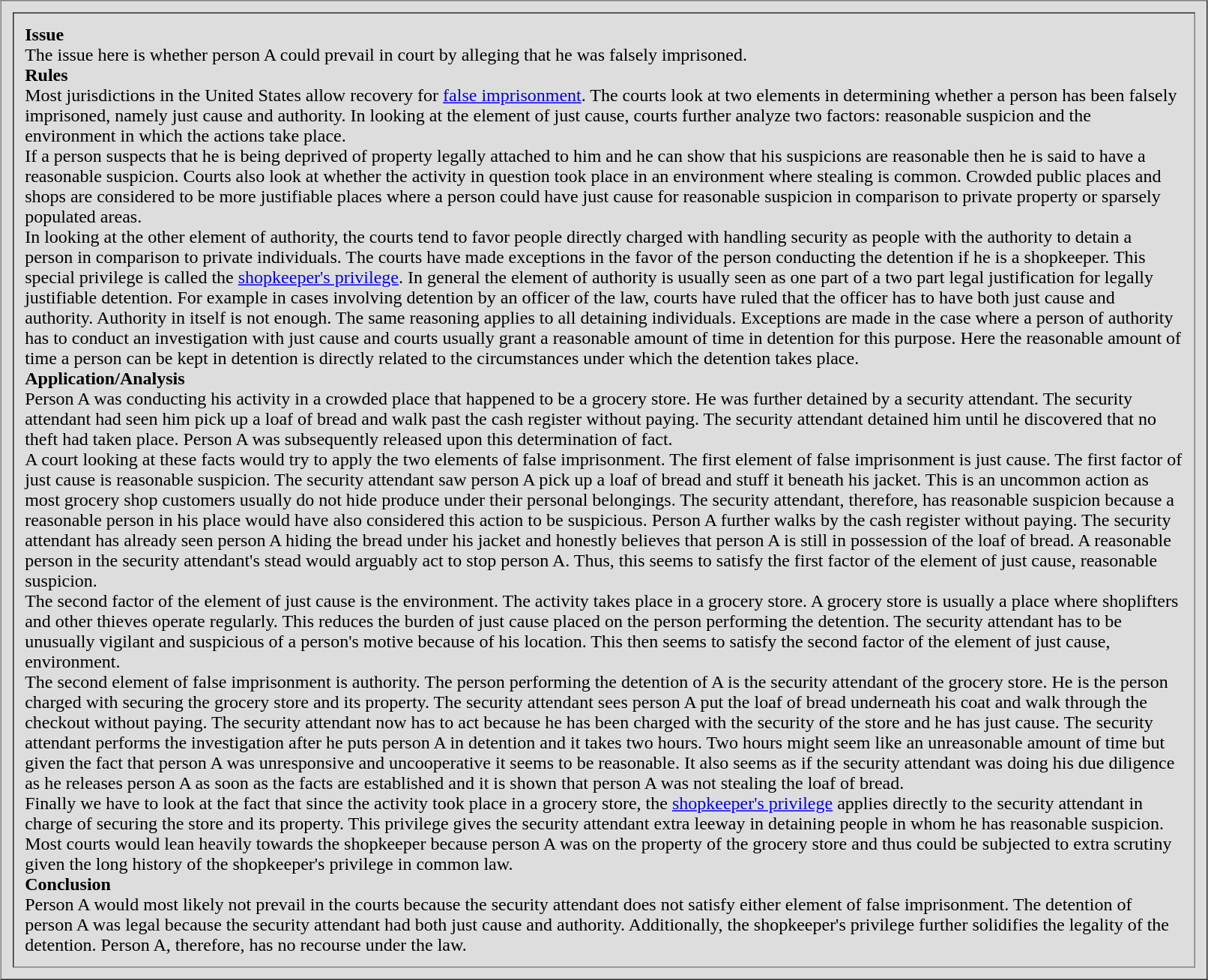<table width="85%" align="center" border="1" cellpadding="10" cellspacing="10" bgcolor="#DDDDDD">
<tr>
<td><strong>Issue</strong><br>The issue here is whether person A could prevail in court by alleging that he was falsely imprisoned.<br><strong>Rules</strong><br>Most jurisdictions in the United States allow recovery for <a href='#'>false imprisonment</a>. The courts look at two elements in determining whether a person has been falsely imprisoned, namely just cause and authority. In looking at the element of just cause, courts further analyze two factors: reasonable suspicion and the environment in which the actions take place.<br>If a person suspects that he is being deprived of property legally attached to him and he can show that his suspicions are reasonable then he is said to have a reasonable suspicion. Courts also look at whether the activity in question took place in an environment where stealing is common. Crowded public places and shops are considered to be more justifiable places where a person could have just cause for reasonable suspicion in comparison to private property or sparsely populated areas.<br>In looking at the other element of authority, the courts tend to favor people directly charged with handling security as people with the authority to detain a person in comparison to private individuals. The courts have made exceptions in the favor of the person conducting the detention if he is a shopkeeper. This special privilege is called the <a href='#'>shopkeeper's privilege</a>. In general the element of authority is usually seen as one part of a two part legal justification for legally justifiable detention. For example in cases involving detention by an officer of the law, courts have ruled that the officer has to have both just cause and authority. Authority in itself is not enough. The same reasoning applies to all detaining individuals. Exceptions are made in the case where a person of authority has to conduct an investigation with just cause and courts usually grant a reasonable amount of time in detention for this purpose. Here the reasonable amount of time a person can be kept in detention is directly related to the circumstances under which the detention takes place.<br><strong>Application/Analysis</strong><br>Person A was conducting his activity in a crowded place that happened to be a grocery store. He was further detained by a security attendant. The security attendant had seen him pick up a loaf of bread and walk past the cash register without paying. The security attendant detained him until he discovered that no theft had taken place. Person A was subsequently released upon this determination of fact.<br>A court looking at these facts would try to apply the two elements of false imprisonment. The first element of false imprisonment is just cause. The first factor of just cause is reasonable suspicion. The security attendant saw person A pick up a loaf of bread and stuff it beneath his jacket. This is an uncommon action as most grocery shop customers usually do not hide produce under their personal belongings. The security attendant, therefore, has reasonable suspicion because a reasonable person in his place would have also considered this action to be suspicious. Person A further walks by the cash register without paying. The security attendant has already seen person A hiding the bread under his jacket and honestly believes that person A is still in possession of the loaf of bread. A reasonable person in the security attendant's stead would arguably act to stop person A. Thus, this seems to satisfy the first factor of the element of just cause, reasonable suspicion.<br>The second factor of the element of just cause is the environment. The activity takes place in a grocery store. A grocery store is usually a place where shoplifters and other thieves operate regularly. This reduces the burden of just cause placed on the person performing the detention. The security attendant has to be unusually vigilant and suspicious of a person's motive because of his location. This then seems to satisfy the second factor of the element of just cause, environment.<br>The second element of false imprisonment is authority. The person performing the detention of A is the security attendant of the grocery store. He is the person charged with securing the grocery store and its property. The security attendant sees person A put the loaf of bread underneath his coat and walk through the checkout without paying. The security attendant now has to act because he has been charged with the security of the store and he has just cause. The security attendant performs the investigation after he puts person A in detention and it takes two hours. Two hours might seem like an unreasonable amount of time but given the fact that person A was unresponsive and uncooperative it seems to be reasonable. It also seems as if the security attendant was doing his due diligence as he releases person A as soon as the facts are established and it is shown that person A was not stealing the loaf of bread.<br>Finally we have to look at the fact that since the activity took place in a grocery store, the <a href='#'>shopkeeper's privilege</a> applies directly to the security attendant in charge of securing the store and its property. This privilege gives the security attendant extra leeway in detaining people in whom he has reasonable suspicion. Most courts would lean heavily towards the shopkeeper because person A was on the property of the grocery store and thus could be subjected to extra scrutiny given the long history of the shopkeeper's privilege in common law.<br><strong>Conclusion</strong><br>Person A would most likely not prevail in the courts because the security attendant does not satisfy either element of false imprisonment. The detention of person A was legal because the security attendant had both just cause and authority. Additionally, the shopkeeper's privilege further solidifies the legality of the detention. Person A, therefore, has no recourse under the law.</td>
</tr>
</table>
